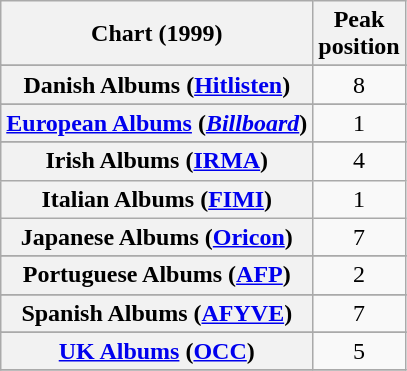<table class="wikitable sortable plainrowheaders" style="text-align:center">
<tr>
<th>Chart (1999)</th>
<th>Peak<br>position</th>
</tr>
<tr>
</tr>
<tr>
</tr>
<tr>
</tr>
<tr>
</tr>
<tr>
</tr>
<tr>
</tr>
<tr>
<th scope="row">Danish Albums (<a href='#'>Hitlisten</a>)</th>
<td style="text-align:center;">8</td>
</tr>
<tr>
</tr>
<tr>
<th scope="row"><a href='#'>European Albums</a> (<em><a href='#'>Billboard</a></em>)</th>
<td style="text-align:center;">1</td>
</tr>
<tr>
</tr>
<tr>
</tr>
<tr>
</tr>
<tr>
</tr>
<tr>
<th scope="row">Irish Albums (<a href='#'>IRMA</a>)</th>
<td style="text-align:center;">4</td>
</tr>
<tr>
<th scope="row">Italian Albums (<a href='#'>FIMI</a>)</th>
<td style="text-align:center;">1</td>
</tr>
<tr>
<th scope="row">Japanese Albums (<a href='#'>Oricon</a>)</th>
<td style="text-align:center;">7</td>
</tr>
<tr>
</tr>
<tr>
</tr>
<tr>
<th scope="row">Portuguese Albums (<a href='#'>AFP</a>)</th>
<td style="text-align:center;">2</td>
</tr>
<tr>
</tr>
<tr>
<th scope="row">Spanish Albums (<a href='#'>AFYVE</a>)</th>
<td style="text-align:center;">7</td>
</tr>
<tr>
</tr>
<tr>
</tr>
<tr>
<th scope="row"><a href='#'>UK Albums</a> (<a href='#'>OCC</a>)</th>
<td style="text-align:center;">5</td>
</tr>
<tr>
</tr>
</table>
